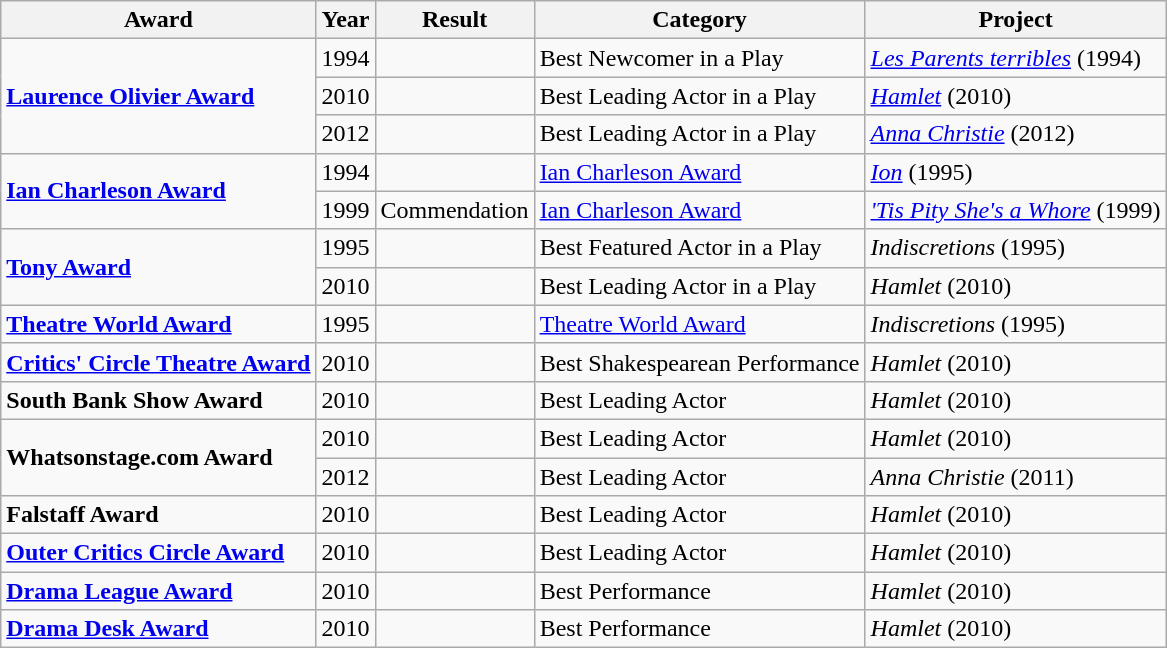<table class="wikitable">
<tr>
<th>Award</th>
<th>Year</th>
<th>Result</th>
<th>Category</th>
<th>Project</th>
</tr>
<tr>
<td rowspan=3><strong><a href='#'>Laurence Olivier Award</a></strong></td>
<td>1994</td>
<td></td>
<td>Best Newcomer in a Play</td>
<td><em><a href='#'>Les Parents terribles</a></em> (1994)</td>
</tr>
<tr>
<td>2010</td>
<td></td>
<td>Best Leading Actor in a Play</td>
<td><em><a href='#'>Hamlet</a></em> (2010)</td>
</tr>
<tr>
<td>2012</td>
<td></td>
<td>Best Leading Actor in a Play</td>
<td><em><a href='#'>Anna Christie</a></em> (2012)</td>
</tr>
<tr>
<td rowspan=2><strong><a href='#'>Ian Charleson Award</a></strong></td>
<td>1994</td>
<td></td>
<td><a href='#'>Ian Charleson Award</a></td>
<td><em><a href='#'>Ion</a></em> (1995)</td>
</tr>
<tr>
<td>1999</td>
<td>Commendation</td>
<td><a href='#'>Ian Charleson Award</a></td>
<td><em><a href='#'>'Tis Pity She's a Whore</a></em> (1999)</td>
</tr>
<tr>
<td rowspan=2><strong><a href='#'>Tony Award</a></strong></td>
<td>1995</td>
<td></td>
<td>Best Featured Actor in a Play</td>
<td><em>Indiscretions</em> (1995)</td>
</tr>
<tr>
<td>2010</td>
<td></td>
<td>Best Leading Actor in a Play</td>
<td><em>Hamlet</em> (2010)</td>
</tr>
<tr>
<td><strong><a href='#'>Theatre World Award</a></strong></td>
<td>1995</td>
<td></td>
<td><a href='#'>Theatre World Award</a></td>
<td><em>Indiscretions</em> (1995)</td>
</tr>
<tr>
<td><strong><a href='#'>Critics' Circle Theatre Award</a></strong></td>
<td>2010</td>
<td></td>
<td>Best Shakespearean Performance</td>
<td><em>Hamlet</em> (2010)</td>
</tr>
<tr>
<td><strong>South Bank Show Award</strong></td>
<td>2010</td>
<td></td>
<td>Best Leading Actor</td>
<td><em>Hamlet</em> (2010)</td>
</tr>
<tr>
<td rowspan=2><strong>Whatsonstage.com Award</strong></td>
<td>2010</td>
<td></td>
<td>Best Leading Actor</td>
<td><em>Hamlet</em> (2010)</td>
</tr>
<tr>
<td>2012</td>
<td></td>
<td>Best Leading Actor</td>
<td><em>Anna Christie</em> (2011)</td>
</tr>
<tr>
<td><strong>Falstaff Award</strong></td>
<td>2010</td>
<td></td>
<td>Best Leading Actor</td>
<td><em>Hamlet</em> (2010)</td>
</tr>
<tr>
<td><strong><a href='#'>Outer Critics Circle Award</a></strong></td>
<td>2010</td>
<td></td>
<td>Best Leading Actor</td>
<td><em>Hamlet</em> (2010)</td>
</tr>
<tr>
<td><strong><a href='#'>Drama League Award</a></strong></td>
<td>2010</td>
<td></td>
<td>Best Performance</td>
<td><em>Hamlet</em> (2010)</td>
</tr>
<tr>
<td><strong><a href='#'>Drama Desk Award</a></strong></td>
<td>2010</td>
<td></td>
<td>Best Performance</td>
<td><em>Hamlet</em> (2010)</td>
</tr>
</table>
